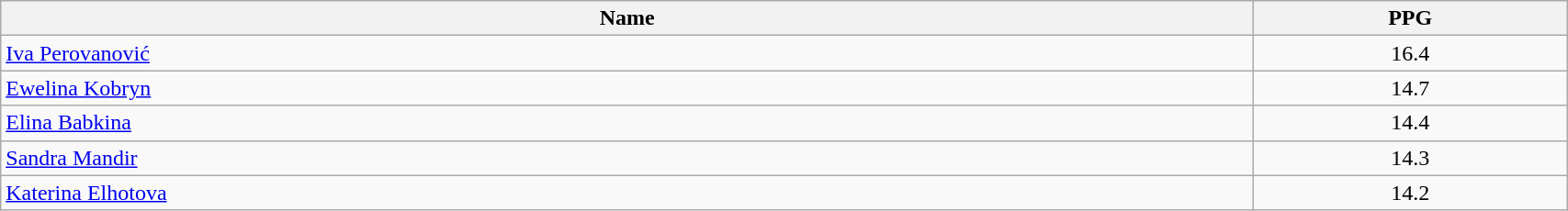<table class=wikitable width="90%">
<tr>
<th width="80%">Name</th>
<th width="20%">PPG</th>
</tr>
<tr>
<td> <a href='#'>Iva Perovanović</a></td>
<td align=center>16.4</td>
</tr>
<tr>
<td> <a href='#'>Ewelina Kobryn</a></td>
<td align=center>14.7</td>
</tr>
<tr>
<td> <a href='#'>Elina Babkina</a></td>
<td align=center>14.4</td>
</tr>
<tr>
<td> <a href='#'>Sandra Mandir</a></td>
<td align=center>14.3</td>
</tr>
<tr>
<td> <a href='#'>Katerina Elhotova</a></td>
<td align=center>14.2</td>
</tr>
</table>
